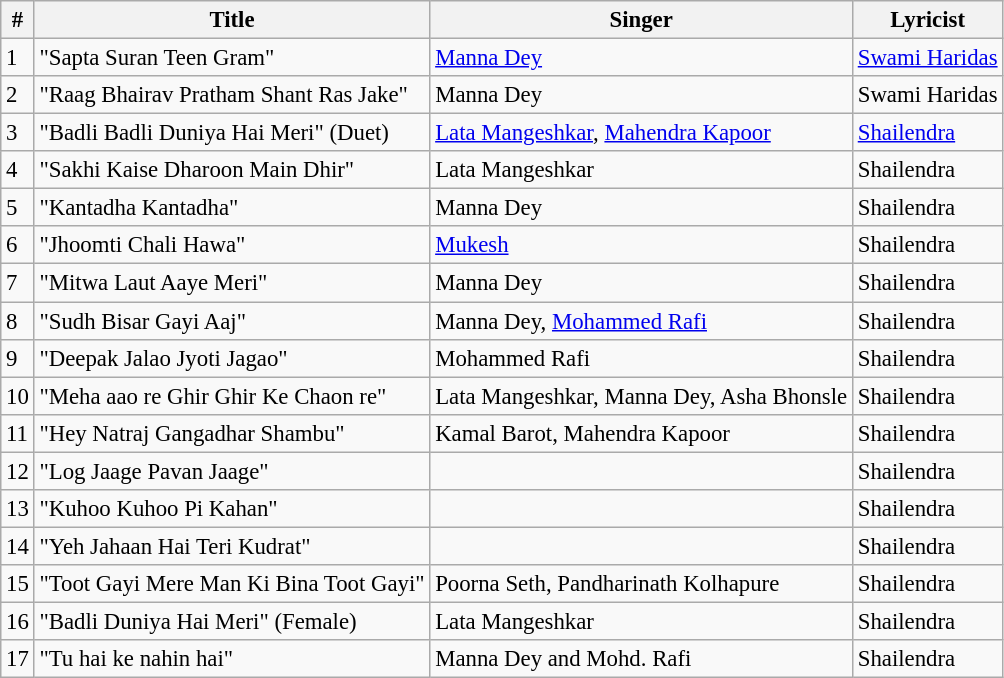<table class="wikitable" style="font-size:95%;">
<tr>
<th>#</th>
<th>Title</th>
<th>Singer</th>
<th>Lyricist</th>
</tr>
<tr>
<td>1</td>
<td>"Sapta Suran Teen Gram"</td>
<td><a href='#'>Manna Dey</a></td>
<td><a href='#'>Swami Haridas</a></td>
</tr>
<tr>
<td>2</td>
<td>"Raag Bhairav Pratham Shant Ras Jake"</td>
<td>Manna Dey</td>
<td>Swami Haridas</td>
</tr>
<tr>
<td>3</td>
<td>"Badli Badli Duniya Hai Meri" (Duet)</td>
<td><a href='#'>Lata Mangeshkar</a>, <a href='#'>Mahendra Kapoor</a></td>
<td><a href='#'>Shailendra</a></td>
</tr>
<tr>
<td>4</td>
<td>"Sakhi Kaise Dharoon Main Dhir"</td>
<td>Lata Mangeshkar</td>
<td>Shailendra</td>
</tr>
<tr>
<td>5</td>
<td>"Kantadha Kantadha"</td>
<td>Manna Dey</td>
<td>Shailendra</td>
</tr>
<tr>
<td>6</td>
<td>"Jhoomti Chali Hawa"</td>
<td><a href='#'>Mukesh</a></td>
<td>Shailendra</td>
</tr>
<tr>
<td>7</td>
<td>"Mitwa Laut Aaye Meri"</td>
<td>Manna Dey</td>
<td>Shailendra</td>
</tr>
<tr>
<td>8</td>
<td>"Sudh Bisar Gayi Aaj"</td>
<td>Manna Dey, <a href='#'>Mohammed Rafi</a></td>
<td>Shailendra</td>
</tr>
<tr>
<td>9</td>
<td>"Deepak Jalao Jyoti Jagao"</td>
<td>Mohammed Rafi</td>
<td>Shailendra</td>
</tr>
<tr>
<td>10</td>
<td>"Meha aao re Ghir Ghir Ke Chaon re"</td>
<td>Lata Mangeshkar, Manna Dey, Asha Bhonsle</td>
<td>Shailendra</td>
</tr>
<tr>
<td>11</td>
<td>"Hey Natraj Gangadhar Shambu"</td>
<td>Kamal Barot, Mahendra Kapoor</td>
<td>Shailendra</td>
</tr>
<tr>
<td>12</td>
<td>"Log Jaage Pavan Jaage"</td>
<td></td>
<td>Shailendra</td>
</tr>
<tr>
<td>13</td>
<td>"Kuhoo Kuhoo Pi Kahan"</td>
<td></td>
<td>Shailendra</td>
</tr>
<tr>
<td>14</td>
<td>"Yeh Jahaan Hai Teri Kudrat"</td>
<td></td>
<td>Shailendra</td>
</tr>
<tr>
<td>15</td>
<td>"Toot Gayi Mere Man Ki Bina Toot Gayi"</td>
<td>Poorna Seth, Pandharinath Kolhapure</td>
<td>Shailendra</td>
</tr>
<tr>
<td>16</td>
<td>"Badli Duniya Hai Meri" (Female)</td>
<td>Lata Mangeshkar</td>
<td>Shailendra</td>
</tr>
<tr>
<td>17</td>
<td>"Tu hai ke nahin hai"</td>
<td>Manna Dey and Mohd. Rafi</td>
<td>Shailendra</td>
</tr>
</table>
